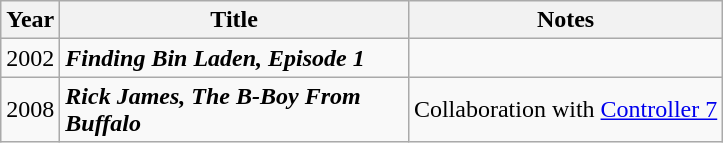<table class="wikitable">
<tr>
<th>Year</th>
<th width="225">Title</th>
<th>Notes</th>
</tr>
<tr>
<td>2002</td>
<td><strong><em>Finding Bin Laden, Episode 1</em></strong></td>
<td></td>
</tr>
<tr>
<td>2008</td>
<td><strong><em>Rick James, The B-Boy From Buffalo</em></strong></td>
<td>Collaboration with <a href='#'>Controller 7</a><br></td>
</tr>
</table>
